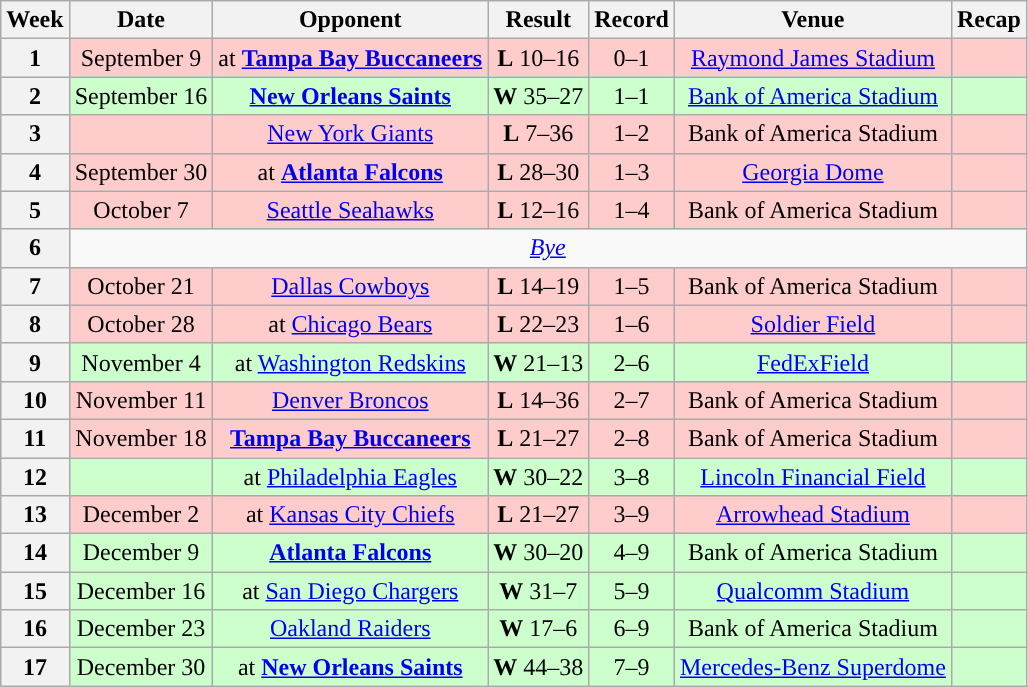<table class="wikitable" style="text-align:center">
<tr>
<th>Week</th>
<th>Date</th>
<th>Opponent</th>
<th>Result</th>
<th>Record</th>
<th>Venue</th>
<th>Recap</th>
</tr>
<tr style="background:#fcc">
<th>1</th>
<td>September 9</td>
<td>at <strong><a href='#'>Tampa Bay Buccaneers</a></strong></td>
<td><strong>L</strong> 10–16</td>
<td>0–1</td>
<td><a href='#'>Raymond James Stadium</a></td>
<td></td>
</tr>
<tr style="background:#cfc">
<th>2</th>
<td>September 16</td>
<td><strong><a href='#'>New Orleans Saints</a></strong></td>
<td><strong>W</strong> 35–27</td>
<td>1–1</td>
<td><a href='#'>Bank of America Stadium</a></td>
<td></td>
</tr>
<tr style="background:#fcc">
<th>3</th>
<td></td>
<td><a href='#'>New York Giants</a></td>
<td><strong>L</strong> 7–36</td>
<td>1–2</td>
<td>Bank of America Stadium</td>
<td></td>
</tr>
<tr style="background:#fcc">
<th>4</th>
<td>September 30</td>
<td>at <strong><a href='#'>Atlanta Falcons</a></strong></td>
<td><strong>L</strong> 28–30</td>
<td>1–3</td>
<td><a href='#'>Georgia Dome</a></td>
<td></td>
</tr>
<tr style="background:#fcc">
<th>5</th>
<td>October 7</td>
<td><a href='#'>Seattle Seahawks</a></td>
<td><strong>L</strong> 12–16</td>
<td>1–4</td>
<td>Bank of America Stadium</td>
<td></td>
</tr>
<tr>
<th>6</th>
<td colspan="6"><em><a href='#'>Bye</a></em></td>
</tr>
<tr style="background:#fcc">
<th>7</th>
<td>October 21</td>
<td><a href='#'>Dallas Cowboys</a></td>
<td><strong>L</strong> 14–19</td>
<td>1–5</td>
<td>Bank of America Stadium</td>
<td></td>
</tr>
<tr style="background:#fcc">
<th>8</th>
<td>October 28</td>
<td>at <a href='#'>Chicago Bears</a></td>
<td><strong>L</strong> 22–23</td>
<td>1–6</td>
<td><a href='#'>Soldier Field</a></td>
<td></td>
</tr>
<tr style="background:#cfc">
<th>9</th>
<td>November 4</td>
<td>at <a href='#'>Washington Redskins</a></td>
<td><strong>W</strong> 21–13</td>
<td>2–6</td>
<td><a href='#'>FedExField</a></td>
<td></td>
</tr>
<tr style="background:#fcc">
<th>10</th>
<td>November 11</td>
<td><a href='#'>Denver Broncos</a></td>
<td><strong>L</strong> 14–36</td>
<td>2–7</td>
<td>Bank of America Stadium</td>
<td></td>
</tr>
<tr style="background:#fcc">
<th>11</th>
<td>November 18</td>
<td><strong><a href='#'>Tampa Bay Buccaneers</a></strong></td>
<td><strong>L</strong> 21–27 </td>
<td>2–8</td>
<td>Bank of America Stadium</td>
<td></td>
</tr>
<tr style="background:#cfc">
<th>12</th>
<td></td>
<td>at <a href='#'>Philadelphia Eagles</a></td>
<td><strong>W</strong> 30–22</td>
<td>3–8</td>
<td><a href='#'>Lincoln Financial Field</a></td>
<td></td>
</tr>
<tr style="background:#fcc">
<th>13</th>
<td>December 2</td>
<td>at <a href='#'>Kansas City Chiefs</a></td>
<td><strong>L</strong> 21–27</td>
<td>3–9</td>
<td><a href='#'>Arrowhead Stadium</a></td>
<td></td>
</tr>
<tr style="background:#cfc">
<th>14</th>
<td>December 9</td>
<td><strong><a href='#'>Atlanta Falcons</a></strong></td>
<td><strong>W</strong> 30–20</td>
<td>4–9</td>
<td>Bank of America Stadium</td>
<td></td>
</tr>
<tr style="background:#cfc">
<th>15</th>
<td>December 16</td>
<td>at <a href='#'>San Diego Chargers</a></td>
<td><strong>W</strong> 31–7</td>
<td>5–9</td>
<td><a href='#'>Qualcomm Stadium</a></td>
<td></td>
</tr>
<tr style="background:#cfc">
<th>16</th>
<td>December 23</td>
<td><a href='#'>Oakland Raiders</a></td>
<td><strong>W</strong> 17–6</td>
<td>6–9</td>
<td>Bank of America Stadium</td>
<td></td>
</tr>
<tr style="background:#cfc">
<th>17</th>
<td>December 30</td>
<td>at <strong><a href='#'>New Orleans Saints</a></strong></td>
<td><strong>W</strong> 44–38</td>
<td>7–9</td>
<td><a href='#'>Mercedes-Benz Superdome</a></td>
<td></td>
</tr>
</table>
